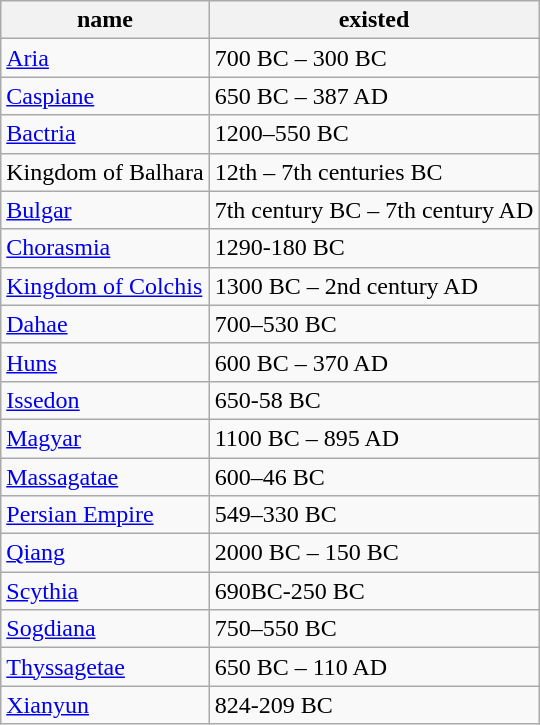<table class=wikitable border="1">
<tr>
<th>name</th>
<th>existed</th>
</tr>
<tr>
<td><a href='#'>Aria</a></td>
<td>700 BC – 300 BC</td>
</tr>
<tr>
<td><a href='#'>Caspiane</a></td>
<td>650 BC – 387 AD</td>
</tr>
<tr>
<td><a href='#'>Bactria</a></td>
<td>1200–550 BC</td>
</tr>
<tr>
<td>Kingdom of Balhara</td>
<td>12th – 7th centuries BC</td>
</tr>
<tr>
<td><a href='#'>Bulgar</a></td>
<td>7th century BC – 7th century AD</td>
</tr>
<tr>
<td><a href='#'>Chorasmia</a></td>
<td>1290-180 BC</td>
</tr>
<tr>
<td><a href='#'>Kingdom of Colchis</a></td>
<td>1300 BC – 2nd century AD</td>
</tr>
<tr>
<td><a href='#'>Dahae</a></td>
<td>700–530 BC</td>
</tr>
<tr>
<td><a href='#'>Huns</a></td>
<td>600 BC – 370 AD</td>
</tr>
<tr>
<td><a href='#'>Issedon</a></td>
<td>650-58 BC</td>
</tr>
<tr>
<td><a href='#'>Magyar</a></td>
<td>1100 BC – 895 AD</td>
</tr>
<tr>
<td><a href='#'>Massagatae</a></td>
<td>600–46 BC</td>
</tr>
<tr>
<td><a href='#'>Persian Empire</a></td>
<td>549–330 BC</td>
</tr>
<tr>
<td><a href='#'>Qiang</a></td>
<td>2000 BC – 150 BC</td>
</tr>
<tr>
<td><a href='#'>Scythia</a></td>
<td>690BC-250 BC</td>
</tr>
<tr>
<td><a href='#'>Sogdiana</a></td>
<td>750–550 BC</td>
</tr>
<tr>
<td><a href='#'>Thyssagetae</a></td>
<td>650 BC – 110 AD</td>
</tr>
<tr>
<td><a href='#'>Xianyun</a></td>
<td>824-209 BC</td>
</tr>
</table>
